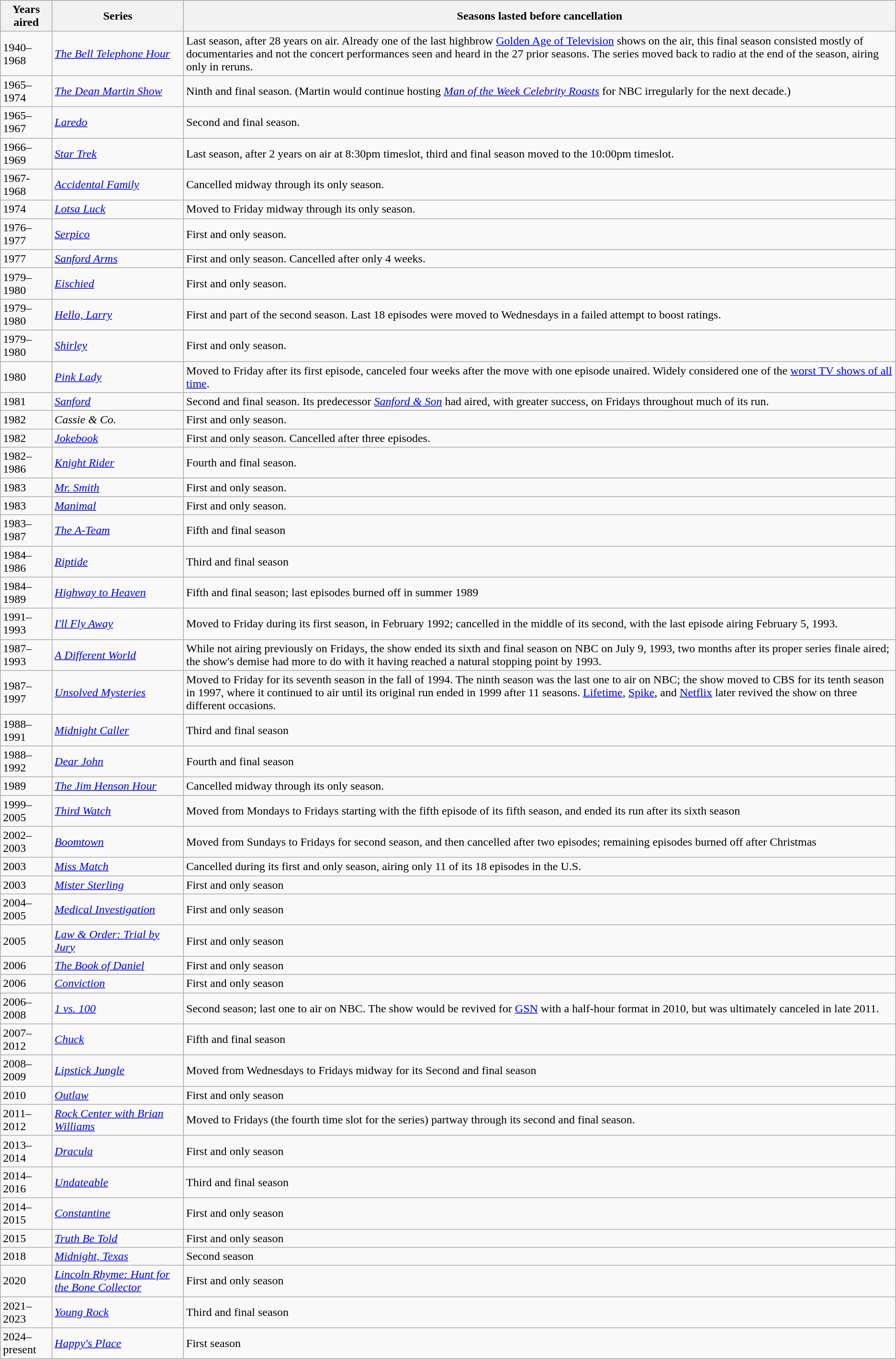<table class="wikitable">
<tr>
<th>Years aired</th>
<th>Series</th>
<th>Seasons lasted before cancellation</th>
</tr>
<tr>
<td>1940–1968</td>
<td><em><a href='#'>The Bell Telephone Hour</a></em></td>
<td>Last season, after 28 years on air. Already one of the last highbrow <a href='#'>Golden Age of Television</a> shows on the air, this final season consisted mostly of documentaries and not the concert performances seen and heard in the 27 prior seasons. The series moved back to radio at the end of the season, airing only in reruns.</td>
</tr>
<tr>
<td>1965–1974</td>
<td><em><a href='#'>The Dean Martin Show</a></em></td>
<td>Ninth and final season. (Martin would continue hosting <em><a href='#'>Man of the Week Celebrity Roasts</a></em> for NBC irregularly for the next decade.)</td>
</tr>
<tr>
<td>1965–1967</td>
<td><em><a href='#'>Laredo</a></em></td>
<td>Second and final season.</td>
</tr>
<tr>
<td>1966–1969</td>
<td><em><a href='#'>Star Trek</a></em></td>
<td>Last season, after 2 years on air at 8:30pm timeslot, third and final season moved to the 10:00pm timeslot.</td>
</tr>
<tr>
<td>1967-1968</td>
<td><em><a href='#'>Accidental Family</a></em></td>
<td>Cancelled midway through its only season.</td>
</tr>
<tr>
<td>1974</td>
<td><em><a href='#'>Lotsa Luck</a></em></td>
<td>Moved to Friday midway through its only season.</td>
</tr>
<tr>
<td>1976–1977</td>
<td><em><a href='#'>Serpico</a></em></td>
<td>First and only season.</td>
</tr>
<tr>
<td>1977</td>
<td><em><a href='#'>Sanford Arms</a></em></td>
<td>First and only season. Cancelled after only 4 weeks.</td>
</tr>
<tr>
<td>1979–1980</td>
<td><em><a href='#'>Eischied</a></em></td>
<td>First and only season.</td>
</tr>
<tr>
<td>1979–1980</td>
<td><em><a href='#'>Hello, Larry</a></em></td>
<td>First and part of the second season. Last 18 episodes were moved to Wednesdays in a failed attempt to boost ratings.</td>
</tr>
<tr>
<td>1979–1980</td>
<td><em><a href='#'>Shirley</a></em></td>
<td>First and only season.</td>
</tr>
<tr>
<td>1980</td>
<td><em><a href='#'>Pink Lady</a></em></td>
<td>Moved to Friday after its first episode, canceled four weeks after the move with one episode unaired. Widely considered one of the <a href='#'>worst TV shows of all time</a>.</td>
</tr>
<tr>
<td>1981</td>
<td><em><a href='#'>Sanford</a></em></td>
<td>Second and final season. Its predecessor <em><a href='#'>Sanford & Son</a></em> had aired, with greater success, on Fridays throughout much of its run.</td>
</tr>
<tr>
<td>1982</td>
<td><em>Cassie & Co.</em></td>
<td>First and only season.</td>
</tr>
<tr>
<td>1982</td>
<td><em><a href='#'>Jokebook</a></em></td>
<td>First and only season. Cancelled after three episodes.</td>
</tr>
<tr>
<td>1982–1986</td>
<td><a href='#'><em>Knight Rider</em></a></td>
<td>Fourth and final season.</td>
</tr>
<tr>
<td>1983</td>
<td><em><a href='#'>Mr. Smith</a></em></td>
<td>First and only season.</td>
</tr>
<tr>
<td>1983</td>
<td><em><a href='#'>Manimal</a></em></td>
<td>First and only season.</td>
</tr>
<tr>
<td>1983–1987</td>
<td><em><a href='#'>The A-Team</a></em></td>
<td>Fifth and final season</td>
</tr>
<tr>
<td>1984–1986</td>
<td><em><a href='#'>Riptide</a></em></td>
<td>Third and final season</td>
</tr>
<tr>
<td>1984–1989</td>
<td><em><a href='#'>Highway to Heaven</a></em></td>
<td>Fifth and final season; last episodes burned off in summer 1989</td>
</tr>
<tr>
<td>1991–1993</td>
<td><em><a href='#'>I'll Fly Away</a></em></td>
<td>Moved to Friday during its first season, in February 1992; cancelled in the middle of its second, with the last episode airing February 5, 1993.</td>
</tr>
<tr>
<td>1987–1993</td>
<td><em><a href='#'>A Different World</a></em></td>
<td>While not airing previously on Fridays, the show ended its sixth and final season on NBC on July 9, 1993, two months after its proper series finale aired; the show's demise had more to do with it having reached a natural stopping point by 1993.</td>
</tr>
<tr>
<td>1987–1997</td>
<td><em><a href='#'>Unsolved Mysteries</a></em></td>
<td>Moved to Friday for its seventh season in the fall of 1994. The ninth season was the last one to air on NBC; the show moved to CBS for its tenth season in 1997, where it continued to air until its original run ended in 1999 after 11 seasons. <a href='#'>Lifetime</a>, <a href='#'>Spike</a>, and <a href='#'>Netflix</a> later revived the show on three different occasions.</td>
</tr>
<tr>
<td>1988–1991</td>
<td><em><a href='#'>Midnight Caller</a></em></td>
<td>Third and final season</td>
</tr>
<tr>
<td>1988–1992</td>
<td><em><a href='#'>Dear John</a></em></td>
<td>Fourth and final season</td>
</tr>
<tr>
<td>1989</td>
<td><em><a href='#'>The Jim Henson Hour</a></em></td>
<td>Cancelled midway through its only season.</td>
</tr>
<tr>
<td>1999–2005</td>
<td><em><a href='#'>Third Watch</a></em></td>
<td>Moved from Mondays to Fridays starting with the fifth episode of its fifth season, and ended its run after its sixth season</td>
</tr>
<tr>
<td>2002–2003</td>
<td><em><a href='#'>Boomtown</a></em></td>
<td>Moved from Sundays to Fridays for second season, and then cancelled after two episodes; remaining episodes burned off after Christmas</td>
</tr>
<tr>
<td>2003</td>
<td><em><a href='#'>Miss Match</a></em></td>
<td>Cancelled during its first and only season, airing only 11 of its 18 episodes in the U.S.</td>
</tr>
<tr>
<td>2003</td>
<td><em><a href='#'>Mister Sterling</a></em></td>
<td>First and only season</td>
</tr>
<tr>
<td>2004–2005</td>
<td><em><a href='#'>Medical Investigation</a></em></td>
<td>First and only season</td>
</tr>
<tr>
<td>2005</td>
<td><em><a href='#'>Law & Order: Trial by Jury</a></em></td>
<td>First and only season</td>
</tr>
<tr>
<td>2006</td>
<td><em><a href='#'>The Book of Daniel</a></em></td>
<td>First and only season</td>
</tr>
<tr>
<td>2006</td>
<td><em><a href='#'>Conviction</a></em></td>
<td>First and only season</td>
</tr>
<tr>
<td>2006–2008</td>
<td><em><a href='#'>1 vs. 100</a></em></td>
<td>Second season; last one to air on NBC. The show would be revived for <a href='#'>GSN</a> with a half-hour format in 2010, but was ultimately canceled in late 2011.</td>
</tr>
<tr>
<td>2007–2012</td>
<td><em><a href='#'>Chuck</a></em></td>
<td>Fifth and final season</td>
</tr>
<tr>
<td>2008–2009</td>
<td><em><a href='#'>Lipstick Jungle</a></em></td>
<td>Moved from Wednesdays to Fridays midway for its Second and final season</td>
</tr>
<tr>
<td>2010</td>
<td><em><a href='#'>Outlaw</a></em></td>
<td>First and only season</td>
</tr>
<tr>
<td>2011–2012</td>
<td><em><a href='#'>Rock Center with Brian Williams</a></em></td>
<td>Moved to Fridays (the fourth time slot for the series) partway through its second and final season.</td>
</tr>
<tr>
<td>2013–2014</td>
<td><em><a href='#'>Dracula</a></em></td>
<td>First and only season</td>
</tr>
<tr>
<td>2014–2016</td>
<td><em><a href='#'>Undateable</a></em></td>
<td>Third and final season</td>
</tr>
<tr>
<td>2014–2015</td>
<td><em><a href='#'>Constantine</a></em></td>
<td>First and only season</td>
</tr>
<tr>
<td>2015</td>
<td><em><a href='#'>Truth Be Told</a></em></td>
<td>First and only season</td>
</tr>
<tr>
<td>2018</td>
<td><em><a href='#'>Midnight, Texas</a></em></td>
<td>Second season</td>
</tr>
<tr>
<td>2020</td>
<td><em><a href='#'>Lincoln Rhyme: Hunt for the Bone Collector</a></em></td>
<td>First and only season</td>
</tr>
<tr>
<td>2021–2023</td>
<td><em><a href='#'>Young Rock</a></em></td>
<td>Third and final season</td>
</tr>
<tr>
<td>2024–present</td>
<td><em><a href='#'>Happy's Place</a></em></td>
<td>First season</td>
</tr>
</table>
